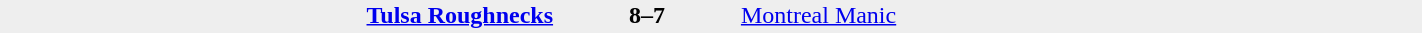<table style="width: 75%; background: #eeeeee;" cellspacing="0">
<tr>
<td style=font-size:85% align=center rowspan=3 width=15%></td>
<td width=24% align=right><strong><a href='#'>Tulsa Roughnecks</a></strong></td>
<td align=center width=13%><strong>8–7</strong></td>
<td width=24%><a href='#'>Montreal Manic</a></td>
<td style=font-size:85% rowspan=3 valign=top></td>
</tr>
<tr style=font-size:85%>
<td align=right valign=top></td>
<td valign=top></td>
<td align=left valign=top></td>
</tr>
</table>
